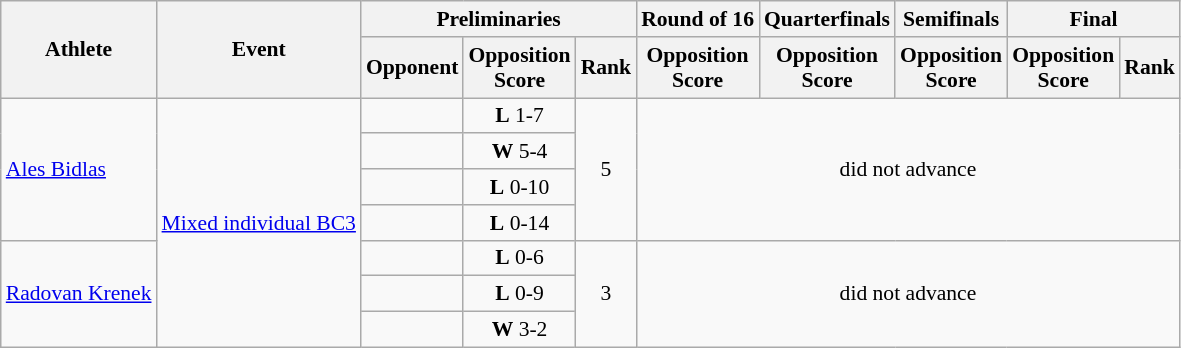<table class=wikitable style="font-size:90%">
<tr>
<th rowspan="2">Athlete</th>
<th rowspan="2">Event</th>
<th colspan="3">Preliminaries</th>
<th>Round of 16</th>
<th>Quarterfinals</th>
<th>Semifinals</th>
<th colspan="2">Final</th>
</tr>
<tr>
<th>Opponent</th>
<th>Opposition<br>Score</th>
<th>Rank</th>
<th>Opposition<br>Score</th>
<th>Opposition<br>Score</th>
<th>Opposition<br>Score</th>
<th>Opposition<br>Score</th>
<th>Rank</th>
</tr>
<tr>
<td rowspan="4"><a href='#'>Ales Bidlas</a></td>
<td rowspan="7"><a href='#'>Mixed individual BC3</a></td>
<td align="left"></td>
<td align="center"><strong>L</strong> 1-7</td>
<td align="center" rowspan="4">5</td>
<td align="center" rowspan="4" colspan="7">did not advance</td>
</tr>
<tr>
<td align="left"></td>
<td align="center"><strong>W</strong> 5-4</td>
</tr>
<tr>
<td align="left"></td>
<td align="center"><strong>L</strong> 0-10</td>
</tr>
<tr>
<td align="left"></td>
<td align="center"><strong>L</strong> 0-14</td>
</tr>
<tr>
<td rowspan="3"><a href='#'>Radovan Krenek</a></td>
<td align="left"></td>
<td align="center"><strong>L</strong> 0-6</td>
<td align="center" rowspan="3">3</td>
<td align="center" rowspan="3" colspan="7">did not advance</td>
</tr>
<tr>
<td align="left"></td>
<td align="center"><strong>L</strong> 0-9</td>
</tr>
<tr>
<td align="left"></td>
<td align="center"><strong>W</strong> 3-2</td>
</tr>
</table>
